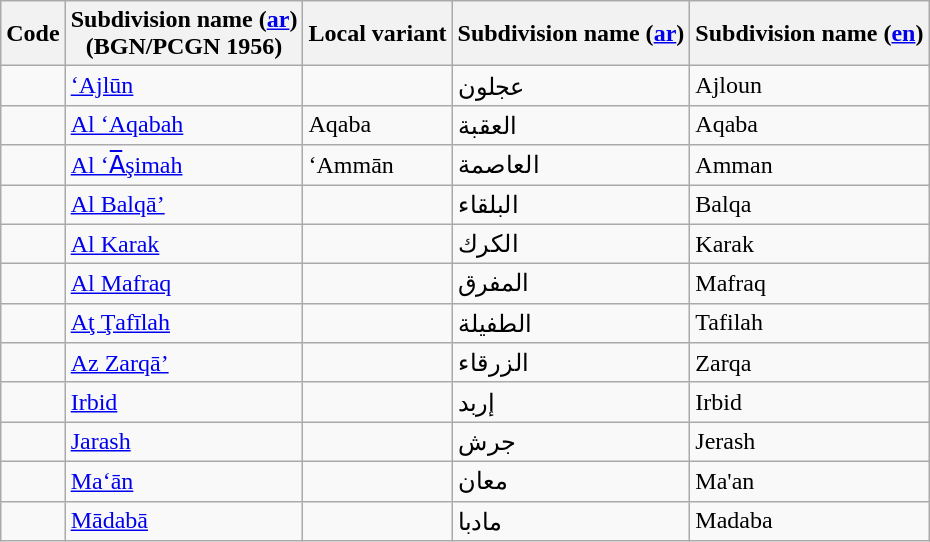<table class="wikitable sortable">
<tr>
<th>Code</th>
<th>Subdivision name (<a href='#'>ar</a>)<br>(BGN/PCGN 1956)</th>
<th>Local variant</th>
<th>Subdivision name (<a href='#'>ar</a>) </th>
<th>Subdivision name (<a href='#'>en</a>) </th>
</tr>
<tr>
<td></td>
<td><a href='#'>‘Ajlūn</a></td>
<td></td>
<td>عجلون</td>
<td>Ajloun</td>
</tr>
<tr>
<td></td>
<td><a href='#'>Al ‘Aqabah</a></td>
<td>Aqaba</td>
<td>العقبة</td>
<td>Aqaba</td>
</tr>
<tr>
<td></td>
<td><a href='#'>Al ‘A̅şimah</a></td>
<td>‘Ammān</td>
<td>العاصمة</td>
<td>Amman</td>
</tr>
<tr>
<td></td>
<td><a href='#'>Al Balqā’</a></td>
<td></td>
<td>البلقاء</td>
<td>Balqa</td>
</tr>
<tr>
<td></td>
<td><a href='#'>Al Karak</a></td>
<td></td>
<td>الكرك</td>
<td>Karak</td>
</tr>
<tr>
<td></td>
<td><a href='#'>Al Mafraq</a></td>
<td></td>
<td>المفرق</td>
<td>Mafraq</td>
</tr>
<tr>
<td></td>
<td><a href='#'>Aţ Ţafīlah</a></td>
<td></td>
<td>الطفيلة</td>
<td>Tafilah</td>
</tr>
<tr>
<td></td>
<td><a href='#'>Az Zarqā’</a></td>
<td></td>
<td>الزرقاء</td>
<td>Zarqa</td>
</tr>
<tr>
<td></td>
<td><a href='#'>Irbid</a></td>
<td></td>
<td>إربد</td>
<td>Irbid</td>
</tr>
<tr>
<td></td>
<td><a href='#'>Jarash</a></td>
<td></td>
<td>جرش</td>
<td>Jerash</td>
</tr>
<tr>
<td></td>
<td><a href='#'>Ma‘ān</a></td>
<td></td>
<td>معان</td>
<td>Ma'an</td>
</tr>
<tr>
<td></td>
<td><a href='#'>Mādabā</a></td>
<td></td>
<td>مادبا</td>
<td>Madaba</td>
</tr>
</table>
